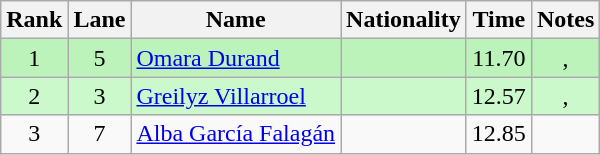<table class="wikitable sortable" style="text-align:center">
<tr>
<th>Rank</th>
<th>Lane</th>
<th>Name</th>
<th>Nationality</th>
<th>Time</th>
<th>Notes</th>
</tr>
<tr bgcolor=bbf3bb>
<td>1</td>
<td>5</td>
<td align="left"><a href='#'>Omara Durand</a></td>
<td align="left"></td>
<td>11.70</td>
<td>, </td>
</tr>
<tr bgcolor=ccf9cc>
<td>2</td>
<td>3</td>
<td align="left"><a href='#'>Greilyz Villarroel</a></td>
<td align="left"></td>
<td>12.57</td>
<td>, </td>
</tr>
<tr>
<td>3</td>
<td>7</td>
<td align="left"><a href='#'>Alba García Falagán</a></td>
<td align="left"></td>
<td>12.85</td>
<td></td>
</tr>
</table>
